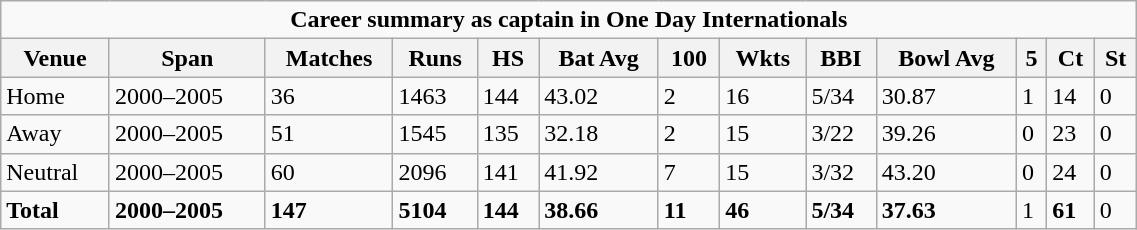<table class="wikitable" style="text-align:left; width:60%;">
<tr>
<td colspan="13" style="text-align:center;"><strong>Career summary as captain in One Day Internationals</strong></td>
</tr>
<tr>
<th>Venue</th>
<th>Span</th>
<th>Matches</th>
<th>Runs</th>
<th>HS</th>
<th>Bat Avg</th>
<th>100</th>
<th>Wkts</th>
<th>BBI</th>
<th>Bowl Avg</th>
<th>5</th>
<th>Ct</th>
<th>St</th>
</tr>
<tr>
<td>Home</td>
<td>2000–2005</td>
<td>36</td>
<td>1463</td>
<td>144</td>
<td>43.02</td>
<td>2</td>
<td>16</td>
<td>5/34</td>
<td>30.87</td>
<td>1</td>
<td>14</td>
<td>0</td>
</tr>
<tr>
<td>Away</td>
<td>2000–2005</td>
<td>51</td>
<td>1545</td>
<td>135</td>
<td>32.18</td>
<td>2</td>
<td>15</td>
<td>3/22</td>
<td>39.26</td>
<td>0</td>
<td>23</td>
<td>0</td>
</tr>
<tr>
<td>Neutral</td>
<td>2000–2005</td>
<td>60</td>
<td>2096</td>
<td>141</td>
<td>41.92</td>
<td>7</td>
<td>15</td>
<td>3/32</td>
<td>43.20</td>
<td>0</td>
<td>24</td>
<td>0</td>
</tr>
<tr>
<td><strong>Total</strong></td>
<td><strong>2000–2005</strong></td>
<td><strong>147</strong></td>
<td><strong>5104</strong></td>
<td><strong>144</strong></td>
<td><strong>38.66</strong></td>
<td><strong>11</strong></td>
<td><strong>46</strong></td>
<td><strong>5/34</strong></td>
<td><strong>37.63</strong></td>
<td>1</td>
<td><strong>61</strong></td>
<td>0</td>
</tr>
</table>
